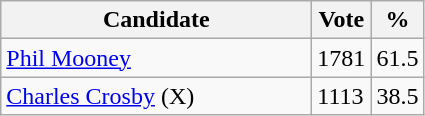<table class="wikitable">
<tr>
<th bgcolor="#DDDDFF" width="200px">Candidate</th>
<th bgcolor="#DDDDFF">Vote</th>
<th bgcolor="#DDDDFF">%</th>
</tr>
<tr>
<td><a href='#'>Phil Mooney</a></td>
<td>1781</td>
<td>61.5</td>
</tr>
<tr>
<td><a href='#'>Charles Crosby</a> (X)</td>
<td>1113</td>
<td>38.5</td>
</tr>
</table>
